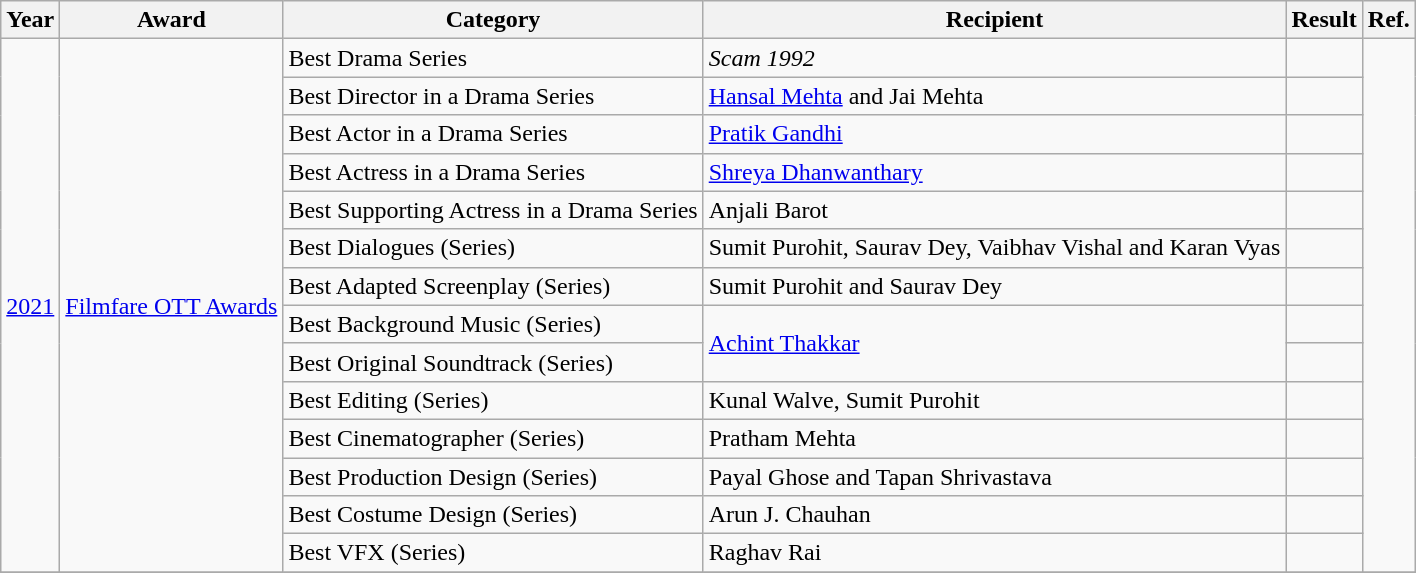<table class="wikitable plainrowheaders sortable">
<tr>
<th scope="col">Year</th>
<th scope="col">Award</th>
<th scope="col">Category</th>
<th scope="col">Recipient</th>
<th scope="col">Result</th>
<th scope="col">Ref.</th>
</tr>
<tr>
<td rowspan="14"><a href='#'>2021</a></td>
<td rowspan="14"><a href='#'>Filmfare OTT Awards</a></td>
<td>Best Drama Series</td>
<td><em>Scam 1992</em></td>
<td></td>
<td rowspan="14"></td>
</tr>
<tr>
<td>Best Director in a Drama Series</td>
<td><a href='#'>Hansal Mehta</a> and Jai Mehta</td>
<td></td>
</tr>
<tr>
<td>Best Actor in a Drama Series</td>
<td><a href='#'>Pratik Gandhi</a></td>
<td></td>
</tr>
<tr>
<td>Best Actress in a Drama Series</td>
<td><a href='#'>Shreya Dhanwanthary</a></td>
<td></td>
</tr>
<tr>
<td>Best Supporting Actress in a Drama Series</td>
<td>Anjali Barot</td>
<td></td>
</tr>
<tr>
<td>Best Dialogues (Series)</td>
<td>Sumit Purohit, Saurav Dey, Vaibhav Vishal and Karan Vyas</td>
<td></td>
</tr>
<tr>
<td>Best Adapted Screenplay (Series)</td>
<td>Sumit Purohit and Saurav Dey</td>
<td></td>
</tr>
<tr>
<td>Best Background Music (Series)</td>
<td rowspan="2"><a href='#'>Achint Thakkar</a></td>
<td></td>
</tr>
<tr>
<td>Best Original Soundtrack (Series)</td>
<td></td>
</tr>
<tr>
<td>Best Editing (Series)</td>
<td>Kunal Walve, Sumit Purohit</td>
<td></td>
</tr>
<tr>
<td>Best Cinematographer (Series)</td>
<td>Pratham Mehta</td>
<td></td>
</tr>
<tr>
<td>Best Production Design (Series)</td>
<td>Payal Ghose and Tapan Shrivastava</td>
<td></td>
</tr>
<tr>
<td>Best Costume Design (Series)</td>
<td>Arun J. Chauhan</td>
<td></td>
</tr>
<tr>
<td>Best VFX (Series)</td>
<td>Raghav Rai</td>
<td></td>
</tr>
<tr>
</tr>
</table>
